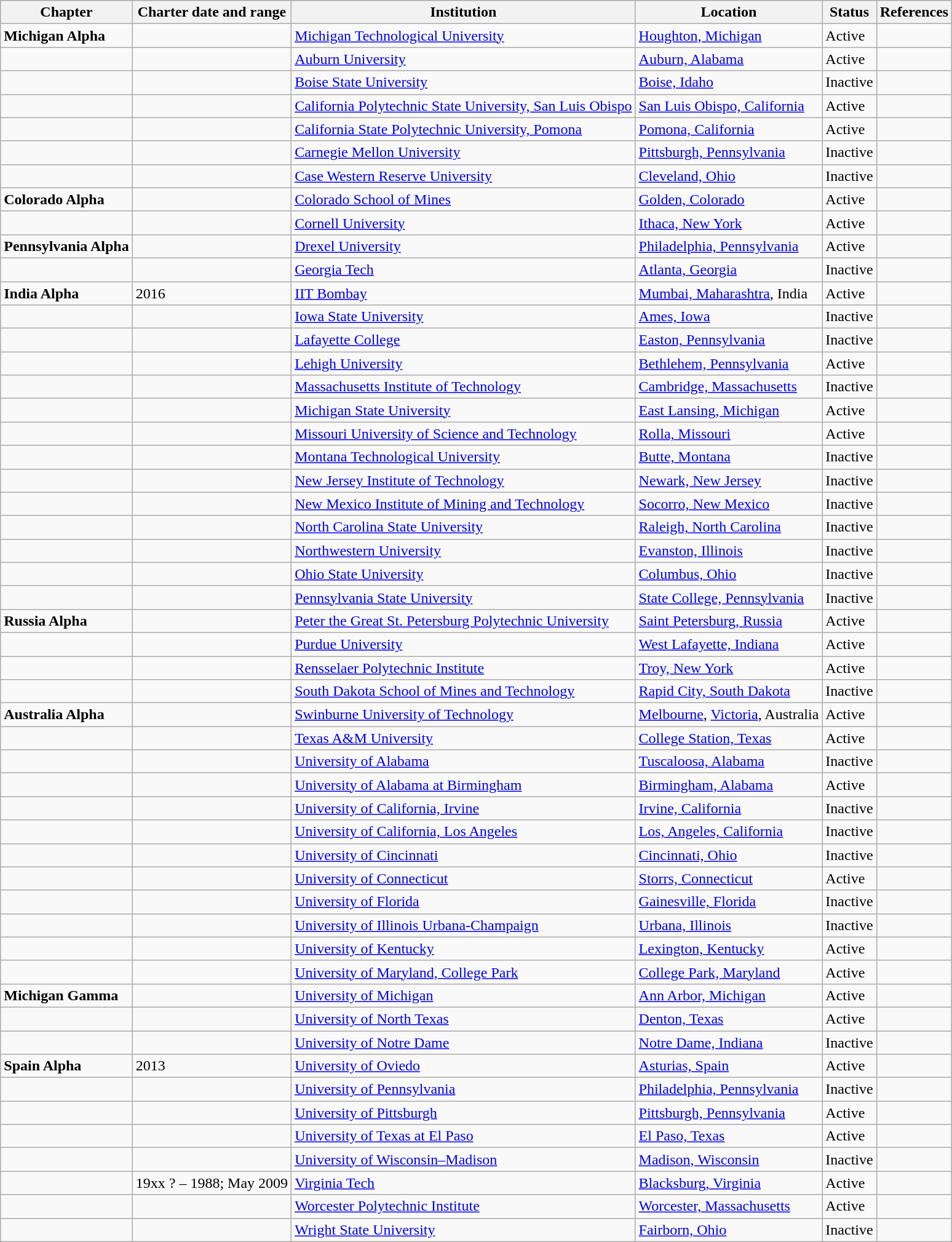<table class="wikitable sortable">
<tr>
<th>Chapter</th>
<th>Charter date and range</th>
<th>Institution</th>
<th>Location</th>
<th>Status</th>
<th>References</th>
</tr>
<tr>
<td><strong>Michigan Alpha</strong></td>
<td></td>
<td><a href='#'>Michigan Technological University</a></td>
<td><a href='#'>Houghton, Michigan</a></td>
<td>Active</td>
<td></td>
</tr>
<tr>
<td></td>
<td></td>
<td><a href='#'>Auburn University</a></td>
<td><a href='#'>Auburn, Alabama</a></td>
<td>Active</td>
<td></td>
</tr>
<tr>
<td></td>
<td></td>
<td><a href='#'>Boise State University</a></td>
<td><a href='#'>Boise, Idaho</a></td>
<td>Inactive</td>
<td></td>
</tr>
<tr>
<td></td>
<td></td>
<td><a href='#'>California Polytechnic State University, San Luis Obispo</a></td>
<td><a href='#'>San Luis Obispo, California</a></td>
<td>Active</td>
<td></td>
</tr>
<tr>
<td></td>
<td></td>
<td><a href='#'>California State Polytechnic University, Pomona</a></td>
<td><a href='#'>Pomona, California</a></td>
<td>Active</td>
<td></td>
</tr>
<tr>
<td></td>
<td></td>
<td><a href='#'>Carnegie Mellon University</a></td>
<td><a href='#'>Pittsburgh, Pennsylvania</a></td>
<td>Inactive</td>
<td></td>
</tr>
<tr>
<td></td>
<td></td>
<td><a href='#'>Case Western Reserve University</a></td>
<td><a href='#'>Cleveland, Ohio</a></td>
<td>Inactive</td>
<td></td>
</tr>
<tr>
<td><strong>Colorado Alpha</strong></td>
<td></td>
<td><a href='#'>Colorado School of Mines</a></td>
<td><a href='#'>Golden, Colorado</a></td>
<td>Active</td>
<td></td>
</tr>
<tr>
<td></td>
<td></td>
<td><a href='#'>Cornell University</a></td>
<td><a href='#'>Ithaca, New York</a></td>
<td>Active</td>
<td></td>
</tr>
<tr>
<td><strong>Pennsylvania Alpha</strong></td>
<td></td>
<td><a href='#'>Drexel University</a></td>
<td><a href='#'>Philadelphia, Pennsylvania</a></td>
<td>Active</td>
<td></td>
</tr>
<tr>
<td></td>
<td></td>
<td><a href='#'>Georgia Tech</a></td>
<td><a href='#'>Atlanta, Georgia</a></td>
<td>Inactive</td>
<td></td>
</tr>
<tr>
<td><strong>India Alpha</strong></td>
<td>2016</td>
<td><a href='#'>IIT Bombay</a></td>
<td><a href='#'>Mumbai, Maharashtra</a>, India</td>
<td>Active</td>
<td></td>
</tr>
<tr>
<td></td>
<td></td>
<td><a href='#'>Iowa State University</a></td>
<td><a href='#'>Ames, Iowa</a></td>
<td>Inactive</td>
<td></td>
</tr>
<tr>
<td></td>
<td></td>
<td><a href='#'>Lafayette College</a></td>
<td><a href='#'>Easton, Pennsylvania</a></td>
<td>Inactive</td>
<td></td>
</tr>
<tr>
<td></td>
<td></td>
<td><a href='#'>Lehigh University</a></td>
<td><a href='#'>Bethlehem, Pennsylvania</a></td>
<td>Active</td>
<td></td>
</tr>
<tr>
<td></td>
<td></td>
<td><a href='#'>Massachusetts Institute of Technology</a></td>
<td><a href='#'>Cambridge, Massachusetts</a></td>
<td>Inactive</td>
<td></td>
</tr>
<tr>
<td></td>
<td></td>
<td><a href='#'>Michigan State University</a></td>
<td><a href='#'>East Lansing, Michigan</a></td>
<td>Active</td>
<td></td>
</tr>
<tr>
<td></td>
<td></td>
<td><a href='#'>Missouri University of Science and Technology</a></td>
<td><a href='#'>Rolla, Missouri</a></td>
<td>Active</td>
<td></td>
</tr>
<tr>
<td></td>
<td></td>
<td><a href='#'>Montana Technological University</a></td>
<td><a href='#'>Butte, Montana</a></td>
<td>Inactive</td>
<td></td>
</tr>
<tr>
<td></td>
<td></td>
<td><a href='#'>New Jersey Institute of Technology</a></td>
<td><a href='#'>Newark, New Jersey</a></td>
<td>Inactive</td>
<td></td>
</tr>
<tr>
<td></td>
<td></td>
<td><a href='#'>New Mexico Institute of Mining and Technology</a></td>
<td><a href='#'>Socorro, New Mexico</a></td>
<td>Inactive</td>
<td></td>
</tr>
<tr>
<td></td>
<td></td>
<td><a href='#'>North Carolina State University</a></td>
<td><a href='#'>Raleigh, North Carolina</a></td>
<td>Inactive</td>
<td></td>
</tr>
<tr>
<td></td>
<td></td>
<td><a href='#'>Northwestern University</a></td>
<td><a href='#'>Evanston, Illinois</a></td>
<td>Inactive</td>
<td></td>
</tr>
<tr>
<td></td>
<td></td>
<td><a href='#'>Ohio State University</a></td>
<td><a href='#'>Columbus, Ohio</a></td>
<td>Inactive</td>
<td></td>
</tr>
<tr>
<td></td>
<td></td>
<td><a href='#'>Pennsylvania State University</a></td>
<td><a href='#'>State College, Pennsylvania</a></td>
<td>Inactive</td>
<td></td>
</tr>
<tr>
<td><strong>Russia Alpha</strong></td>
<td></td>
<td><a href='#'>Peter the Great St. Petersburg Polytechnic University</a></td>
<td><a href='#'>Saint Petersburg, Russia</a></td>
<td>Active</td>
<td></td>
</tr>
<tr>
<td></td>
<td></td>
<td><a href='#'>Purdue University</a></td>
<td><a href='#'>West Lafayette, Indiana</a></td>
<td>Active</td>
<td></td>
</tr>
<tr>
<td></td>
<td></td>
<td><a href='#'>Rensselaer Polytechnic Institute</a></td>
<td><a href='#'>Troy, New York</a></td>
<td>Active</td>
<td></td>
</tr>
<tr>
<td></td>
<td></td>
<td><a href='#'>South Dakota School of Mines and Technology</a></td>
<td><a href='#'>Rapid City, South Dakota</a></td>
<td>Inactive</td>
<td></td>
</tr>
<tr>
<td><strong>Australia Alpha</strong></td>
<td></td>
<td><a href='#'>Swinburne University of Technology</a></td>
<td><a href='#'>Melbourne</a>, <a href='#'>Victoria</a>, Australia</td>
<td>Active</td>
<td></td>
</tr>
<tr>
<td></td>
<td></td>
<td><a href='#'>Texas A&M University</a></td>
<td><a href='#'>College Station, Texas</a></td>
<td>Active</td>
<td></td>
</tr>
<tr>
<td></td>
<td></td>
<td><a href='#'>University of Alabama</a></td>
<td><a href='#'>Tuscaloosa, Alabama</a></td>
<td>Inactive</td>
<td></td>
</tr>
<tr>
<td></td>
<td></td>
<td><a href='#'>University of Alabama at Birmingham</a></td>
<td><a href='#'>Birmingham, Alabama</a></td>
<td>Active</td>
<td></td>
</tr>
<tr>
<td></td>
<td></td>
<td><a href='#'>University of California, Irvine</a></td>
<td><a href='#'>Irvine, California</a></td>
<td>Inactive</td>
<td></td>
</tr>
<tr>
<td></td>
<td></td>
<td><a href='#'>University of California, Los Angeles</a></td>
<td><a href='#'>Los, Angeles, California</a></td>
<td>Inactive</td>
<td></td>
</tr>
<tr>
<td></td>
<td></td>
<td><a href='#'>University of Cincinnati</a></td>
<td><a href='#'>Cincinnati, Ohio</a></td>
<td>Inactive</td>
<td></td>
</tr>
<tr>
<td></td>
<td></td>
<td><a href='#'>University of Connecticut</a></td>
<td><a href='#'>Storrs, Connecticut</a></td>
<td>Active</td>
<td></td>
</tr>
<tr>
<td></td>
<td></td>
<td><a href='#'>University of Florida</a></td>
<td><a href='#'>Gainesville, Florida</a></td>
<td>Inactive</td>
<td></td>
</tr>
<tr>
<td></td>
<td></td>
<td><a href='#'>University of Illinois Urbana-Champaign</a></td>
<td><a href='#'>Urbana, Illinois</a></td>
<td>Inactive</td>
<td></td>
</tr>
<tr>
<td></td>
<td></td>
<td><a href='#'>University of Kentucky</a></td>
<td><a href='#'>Lexington, Kentucky</a></td>
<td>Active</td>
<td></td>
</tr>
<tr>
<td></td>
<td></td>
<td><a href='#'>University of Maryland, College Park</a></td>
<td><a href='#'>College Park, Maryland</a></td>
<td>Active</td>
<td></td>
</tr>
<tr>
<td><strong>Michigan Gamma</strong></td>
<td></td>
<td><a href='#'>University of Michigan</a></td>
<td><a href='#'>Ann Arbor, Michigan</a></td>
<td>Active</td>
<td></td>
</tr>
<tr>
<td></td>
<td></td>
<td><a href='#'>University of North Texas</a></td>
<td><a href='#'>Denton, Texas</a></td>
<td>Active</td>
<td></td>
</tr>
<tr>
<td></td>
<td></td>
<td><a href='#'>University of Notre Dame</a></td>
<td><a href='#'>Notre Dame, Indiana</a></td>
<td>Inactive</td>
<td></td>
</tr>
<tr>
<td><strong>Spain Alpha</strong></td>
<td>2013</td>
<td><a href='#'>University of Oviedo</a></td>
<td><a href='#'>Asturias, Spain</a></td>
<td>Active</td>
<td></td>
</tr>
<tr>
<td></td>
<td></td>
<td><a href='#'>University of Pennsylvania</a></td>
<td><a href='#'>Philadelphia, Pennsylvania</a></td>
<td>Inactive</td>
<td></td>
</tr>
<tr>
<td></td>
<td></td>
<td><a href='#'>University of Pittsburgh</a></td>
<td><a href='#'>Pittsburgh, Pennsylvania</a></td>
<td>Active</td>
<td></td>
</tr>
<tr>
<td></td>
<td></td>
<td><a href='#'>University of Texas at El Paso</a></td>
<td><a href='#'>El Paso, Texas</a></td>
<td>Active</td>
<td></td>
</tr>
<tr>
<td></td>
<td></td>
<td><a href='#'>University of Wisconsin–Madison</a></td>
<td><a href='#'>Madison, Wisconsin</a></td>
<td>Inactive</td>
<td></td>
</tr>
<tr>
<td></td>
<td>19xx ? – 1988; May 2009</td>
<td><a href='#'>Virginia Tech</a></td>
<td><a href='#'>Blacksburg, Virginia</a></td>
<td>Active</td>
<td></td>
</tr>
<tr>
<td></td>
<td></td>
<td><a href='#'>Worcester Polytechnic Institute</a></td>
<td><a href='#'>Worcester, Massachusetts</a></td>
<td>Active</td>
<td></td>
</tr>
<tr>
<td></td>
<td></td>
<td><a href='#'>Wright State University</a></td>
<td><a href='#'>Fairborn, Ohio</a></td>
<td>Inactive</td>
<td></td>
</tr>
</table>
